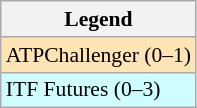<table class=wikitable style=font-size:90%>
<tr>
<th>Legend</th>
</tr>
<tr bgcolor="moccasin">
<td>ATPChallenger (0–1)</td>
</tr>
<tr bgcolor="CFFCFF">
<td>ITF Futures (0–3)</td>
</tr>
</table>
